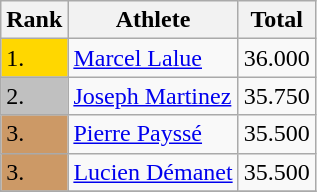<table class="wikitable">
<tr>
<th>Rank</th>
<th>Athlete</th>
<th>Total</th>
</tr>
<tr>
<td bgcolor="gold">1.</td>
<td> <a href='#'>Marcel Lalue</a></td>
<td>36.000</td>
</tr>
<tr>
<td bgcolor="silver">2.</td>
<td> <a href='#'>Joseph Martinez</a></td>
<td>35.750</td>
</tr>
<tr>
<td bgcolor="#cc9966">3.</td>
<td> <a href='#'>Pierre Payssé</a></td>
<td>35.500</td>
</tr>
<tr>
<td bgcolor="#cc9966">3.</td>
<td> <a href='#'>Lucien Démanet</a></td>
<td>35.500</td>
</tr>
<tr>
</tr>
</table>
